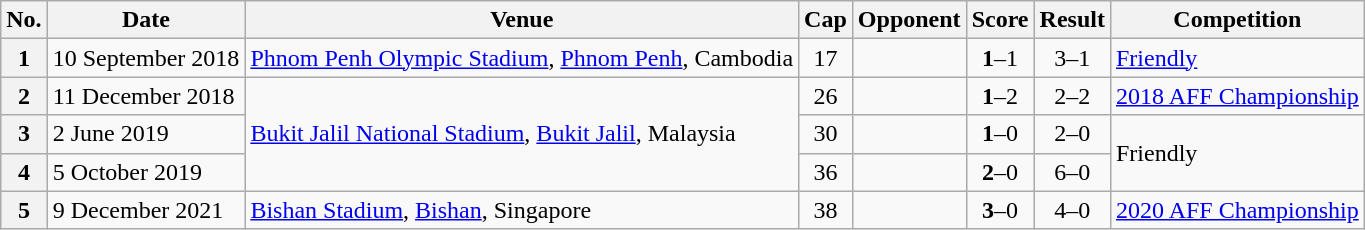<table class="wikitable sortable plainrowheaders">
<tr>
<th scope=col>No.</th>
<th scope=col data-sort-type=date>Date</th>
<th scope=col>Venue</th>
<th scope=col>Cap</th>
<th scope=col>Opponent</th>
<th scope=col>Score</th>
<th scope=col>Result</th>
<th scope=col>Competition</th>
</tr>
<tr>
<th scope=row>1</th>
<td>10 September 2018</td>
<td><a href='#'>Phnom Penh Olympic Stadium</a>, <a href='#'>Phnom Penh</a>, Cambodia</td>
<td align=center>17</td>
<td></td>
<td align=center><strong>1</strong>–1</td>
<td align=center>3–1</td>
<td><a href='#'>Friendly</a></td>
</tr>
<tr>
<th scope=row>2</th>
<td>11 December 2018</td>
<td rowspan=3><a href='#'>Bukit Jalil National Stadium</a>, <a href='#'>Bukit Jalil</a>, Malaysia</td>
<td align=center>26</td>
<td></td>
<td align=center><strong>1</strong>–2</td>
<td align=center>2–2</td>
<td><a href='#'>2018 AFF Championship</a></td>
</tr>
<tr>
<th scope=row>3</th>
<td>2 June 2019</td>
<td align=center>30</td>
<td></td>
<td align=center><strong>1</strong>–0</td>
<td align=center>2–0</td>
<td rowspan=2>Friendly</td>
</tr>
<tr>
<th scope=row>4</th>
<td>5 October 2019</td>
<td align=center>36</td>
<td></td>
<td align=center><strong>2</strong>–0</td>
<td align=center>6–0</td>
</tr>
<tr>
<th scope=row>5</th>
<td>9 December 2021</td>
<td><a href='#'>Bishan Stadium</a>, <a href='#'>Bishan</a>, Singapore</td>
<td align=center>38</td>
<td></td>
<td align=center><strong>3</strong>–0</td>
<td align=center>4–0</td>
<td><a href='#'>2020 AFF Championship</a></td>
</tr>
</table>
